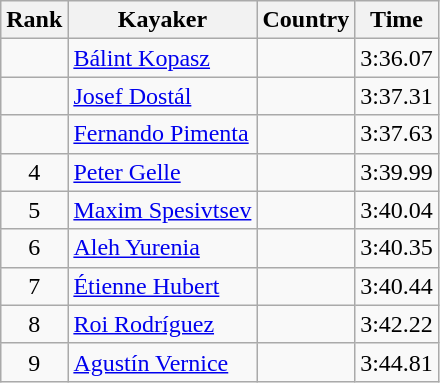<table class="wikitable" style="text-align:center">
<tr>
<th>Rank</th>
<th>Kayaker</th>
<th>Country</th>
<th>Time</th>
</tr>
<tr>
<td></td>
<td align="left"><a href='#'>Bálint Kopasz</a></td>
<td align="left"></td>
<td>3:36.07</td>
</tr>
<tr>
<td></td>
<td align="left"><a href='#'>Josef Dostál</a></td>
<td align="left"></td>
<td>3:37.31</td>
</tr>
<tr>
<td></td>
<td align="left"><a href='#'>Fernando Pimenta</a></td>
<td align="left"></td>
<td>3:37.63</td>
</tr>
<tr>
<td>4</td>
<td align="left"><a href='#'>Peter Gelle</a></td>
<td align="left"></td>
<td>3:39.99</td>
</tr>
<tr>
<td>5</td>
<td align="left"><a href='#'>Maxim Spesivtsev</a></td>
<td align="left"></td>
<td>3:40.04</td>
</tr>
<tr>
<td>6</td>
<td align="left"><a href='#'>Aleh Yurenia</a></td>
<td align="left"></td>
<td>3:40.35</td>
</tr>
<tr>
<td>7</td>
<td align="left"><a href='#'>Étienne Hubert</a></td>
<td align="left"></td>
<td>3:40.44</td>
</tr>
<tr>
<td>8</td>
<td align="left"><a href='#'>Roi Rodríguez</a></td>
<td align="left"></td>
<td>3:42.22</td>
</tr>
<tr>
<td>9</td>
<td align="left"><a href='#'>Agustín Vernice</a></td>
<td align="left"></td>
<td>3:44.81</td>
</tr>
</table>
